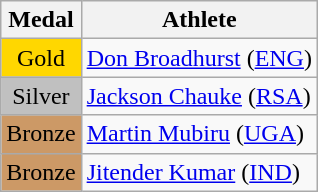<table class="wikitable">
<tr>
<th>Medal</th>
<th>Athlete</th>
</tr>
<tr>
<td style="text-align:center;background-color:gold;">Gold</td>
<td> <a href='#'>Don Broadhurst</a> (<a href='#'>ENG</a>)</td>
</tr>
<tr>
<td style="text-align:center;background-color:silver;">Silver</td>
<td> <a href='#'>Jackson Chauke</a> (<a href='#'>RSA</a>)</td>
</tr>
<tr>
<td style="text-align:center;background-color:#cc9966;">Bronze</td>
<td> <a href='#'>Martin Mubiru</a> (<a href='#'>UGA</a>)</td>
</tr>
<tr>
<td style="text-align:center;background-color:#cc9966;">Bronze</td>
<td> <a href='#'>Jitender Kumar</a> (<a href='#'>IND</a>)</td>
</tr>
</table>
